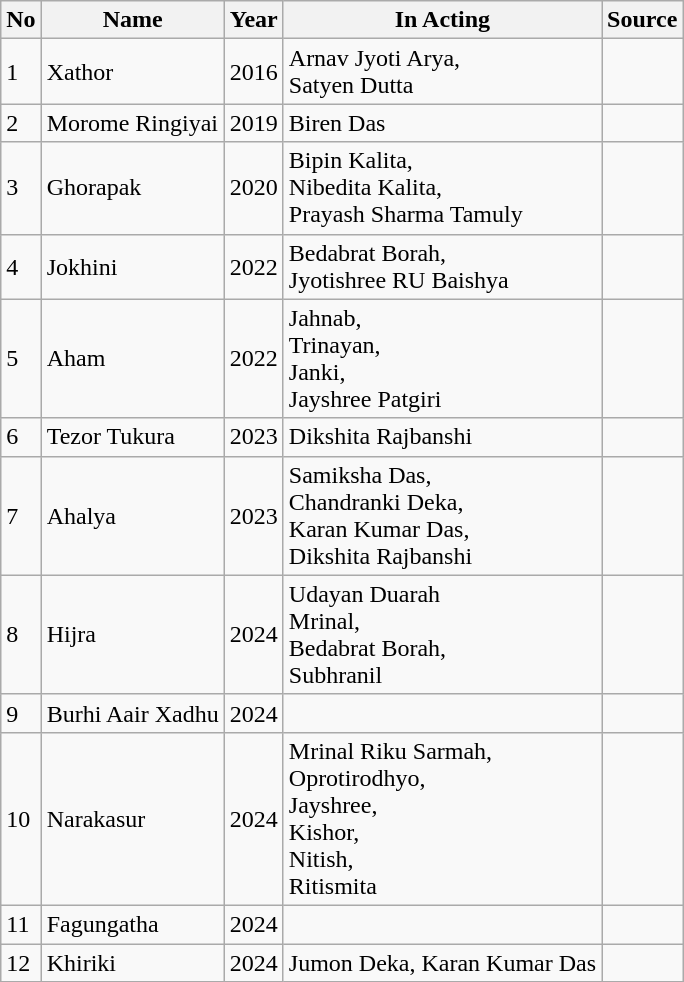<table class="wikitable">
<tr>
<th>No</th>
<th>Name</th>
<th>Year</th>
<th>In Acting</th>
<th>Source</th>
</tr>
<tr>
<td>1</td>
<td>Xathor</td>
<td>2016</td>
<td>Arnav Jyoti Arya,<br>Satyen Dutta</td>
<td></td>
</tr>
<tr>
<td>2</td>
<td>Morome Ringiyai</td>
<td>2019</td>
<td>Biren Das</td>
<td></td>
</tr>
<tr>
<td>3</td>
<td>Ghorapak</td>
<td>2020</td>
<td>Bipin Kalita,<br> Nibedita Kalita,<br> Prayash Sharma Tamuly</td>
<td></td>
</tr>
<tr>
<td>4</td>
<td>Jokhini</td>
<td>2022</td>
<td>Bedabrat Borah,<br>Jyotishree RU Baishya</td>
<td></td>
</tr>
<tr>
<td>5</td>
<td>Aham</td>
<td>2022</td>
<td>Jahnab,<br> Trinayan,<br> Janki, <br>Jayshree Patgiri</td>
<td></td>
</tr>
<tr>
<td>6</td>
<td>Tezor Tukura</td>
<td>2023</td>
<td>Dikshita Rajbanshi</td>
<td></td>
</tr>
<tr>
<td>7</td>
<td>Ahalya</td>
<td>2023</td>
<td>Samiksha Das,<br>Chandranki Deka,<br>Karan Kumar Das,<br>Dikshita Rajbanshi</td>
<td></td>
</tr>
<tr>
<td>8</td>
<td>Hijra</td>
<td>2024</td>
<td>Udayan Duarah<br>Mrinal,<br> Bedabrat Borah,<br> Subhranil</td>
<td></td>
</tr>
<tr>
<td>9</td>
<td>Burhi Aair Xadhu</td>
<td>2024</td>
<td></td>
<td></td>
</tr>
<tr>
<td>10</td>
<td>Narakasur</td>
<td>2024</td>
<td>Mrinal Riku Sarmah,<br> Oprotirodhyo,<br> Jayshree,<br> Kishor,<br> Nitish,<br> Ritismita</td>
<td></td>
</tr>
<tr>
<td>11</td>
<td>Fagungatha</td>
<td>2024</td>
<td></td>
<td></td>
</tr>
<tr>
<td>12</td>
<td>Khiriki</td>
<td>2024</td>
<td>Jumon Deka, Karan Kumar Das</td>
<td></td>
</tr>
</table>
